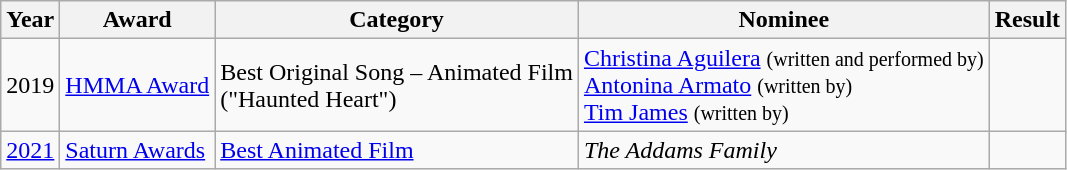<table class="wikitable">
<tr>
<th>Year</th>
<th>Award</th>
<th>Category</th>
<th>Nominee</th>
<th>Result</th>
</tr>
<tr>
<td>2019</td>
<td><a href='#'>HMMA Award</a></td>
<td>Best Original Song – Animated Film<br>("Haunted Heart")</td>
<td><a href='#'>Christina Aguilera</a> <small>(written and performed by)</small> <br> <a href='#'>Antonina Armato</a> <small>(written by)</small> <br> <a href='#'>Tim James</a> <small>(written by)</small></td>
<td></td>
</tr>
<tr>
<td><a href='#'>2021</a></td>
<td><a href='#'>Saturn Awards</a></td>
<td><a href='#'>Best Animated Film</a></td>
<td><em>The Addams Family</em></td>
<td></td>
</tr>
</table>
